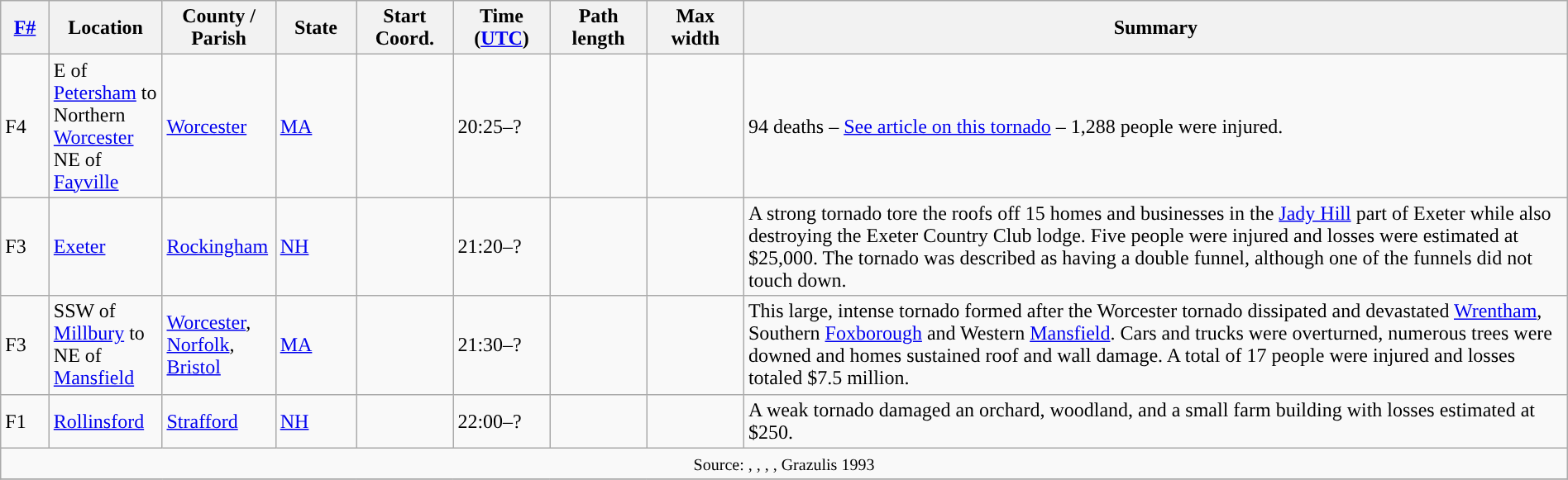<table class="wikitable sortable" style="width:100%;">
<tr>
<th scope="col"  style="width:3%; text-align:center;"><a href='#'>F#</a></th>
<th scope="col"  style="width:7%; text-align:center;" class="unsortable">Location</th>
<th scope="col"  style="width:6%; text-align:center;" class="unsortable">County / Parish</th>
<th scope="col"  style="width:5%; text-align:center;">State</th>
<th scope="col"  style="width:6%; text-align:center;">Start Coord.</th>
<th scope="col"  style="width:6%; text-align:center;">Time (<a href='#'>UTC</a>)</th>
<th scope="col"  style="width:6%; text-align:center;">Path length</th>
<th scope="col"  style="width:6%; text-align:center;">Max width</th>
<th scope="col" class="unsortable" style="width:51%; text-align:center;">Summary</th>
</tr>
<tr>
<td>F4</td>
<td>E of <a href='#'>Petersham</a> to Northern <a href='#'>Worcester</a> NE of <a href='#'>Fayville</a></td>
<td><a href='#'>Worcester</a></td>
<td><a href='#'>MA</a></td>
<td></td>
<td>20:25–?</td>
<td></td>
<td></td>
<td>94 deaths – <a href='#'>See article on this tornado</a> – 1,288 people were injured.</td>
</tr>
<tr>
<td>F3</td>
<td><a href='#'>Exeter</a></td>
<td><a href='#'>Rockingham</a></td>
<td><a href='#'>NH</a></td>
<td></td>
<td>21:20–?</td>
<td></td>
<td></td>
<td>A strong tornado tore the roofs off 15 homes and businesses in the <a href='#'>Jady Hill</a> part of Exeter while also destroying the Exeter Country Club lodge. Five people were injured and losses were estimated at $25,000. The tornado was described as having a double funnel, although one of the funnels did not touch down.</td>
</tr>
<tr>
<td>F3</td>
<td>SSW of <a href='#'>Millbury</a> to NE of <a href='#'>Mansfield</a></td>
<td><a href='#'>Worcester</a>, <a href='#'>Norfolk</a>, <a href='#'>Bristol</a></td>
<td><a href='#'>MA</a></td>
<td></td>
<td>21:30–?</td>
<td></td>
<td></td>
<td>This large, intense tornado formed after the Worcester tornado dissipated and devastated <a href='#'>Wrentham</a>, Southern <a href='#'>Foxborough</a> and Western <a href='#'>Mansfield</a>. Cars and trucks were overturned, numerous trees were downed and homes sustained roof and wall damage. A total of 17 people were injured and losses totaled $7.5 million.</td>
</tr>
<tr>
<td>F1</td>
<td><a href='#'>Rollinsford</a></td>
<td><a href='#'>Strafford</a></td>
<td><a href='#'>NH</a></td>
<td></td>
<td>22:00–?</td>
<td></td>
<td></td>
<td>A weak tornado damaged an orchard, woodland, and a small farm building with losses estimated at $250.</td>
</tr>
<tr>
<td colspan="9" align=center><small>Source: , , , , Grazulis 1993</small></td>
</tr>
<tr>
</tr>
</table>
